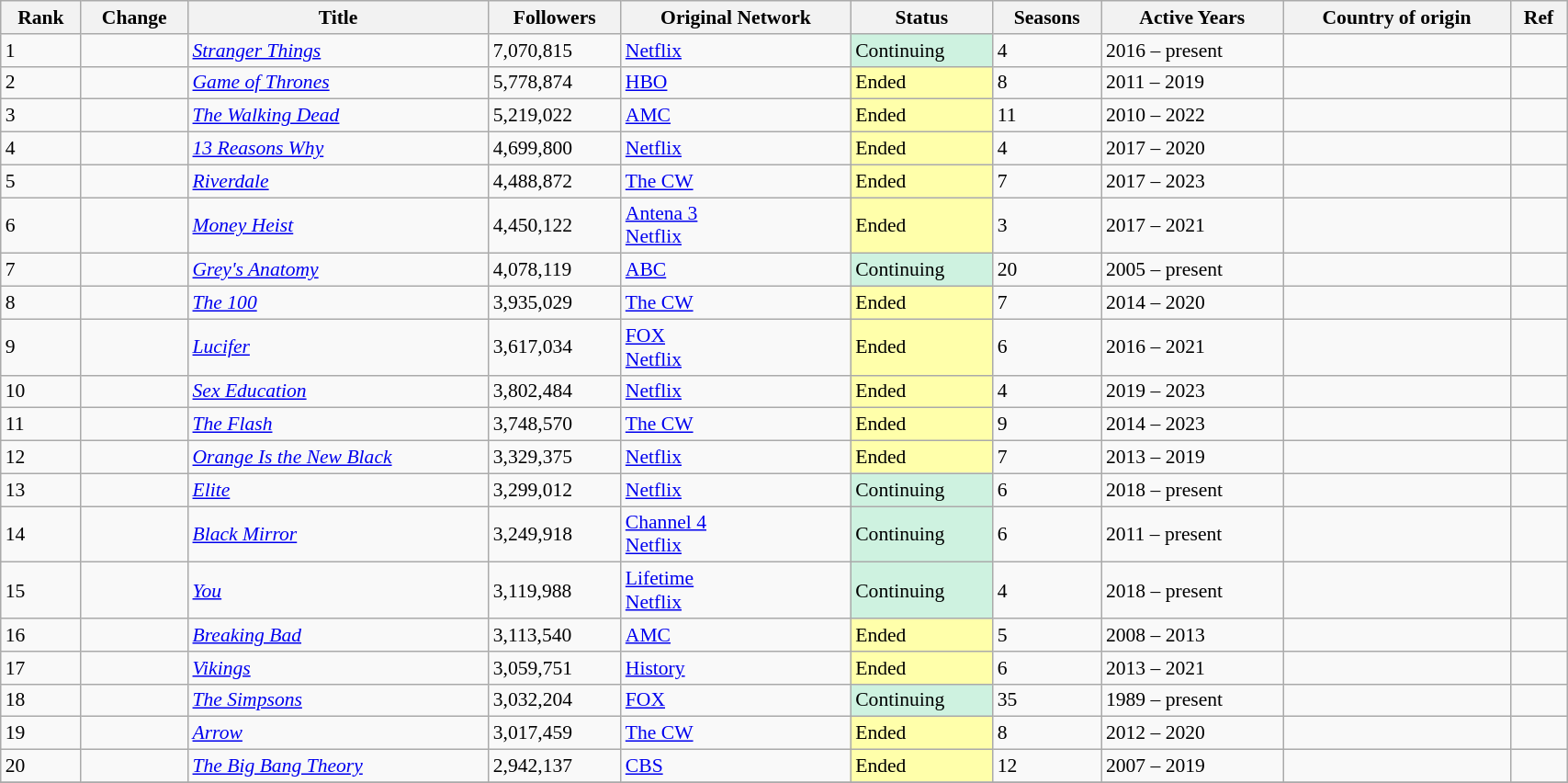<table class="wikitable sortable" width="90%" style="font-size:90%;">
<tr>
<th>Rank</th>
<th class="unsortable">Change</th>
<th>Title</th>
<th>Followers</th>
<th>Original Network</th>
<th>Status</th>
<th>Seasons</th>
<th>Active Years</th>
<th>Country of origin</th>
<th>Ref</th>
</tr>
<tr>
<td>1</td>
<td></td>
<td><em><a href='#'>Stranger Things</a></em></td>
<td>7,070,815</td>
<td><a href='#'>Netflix</a></td>
<td style="background:#CEF2E0;">Continuing</td>
<td>4</td>
<td>2016 – present</td>
<td></td>
<td></td>
</tr>
<tr>
<td>2</td>
<td></td>
<td><em><a href='#'>Game of Thrones</a></em></td>
<td>5,778,874</td>
<td><a href='#'>HBO</a></td>
<td style="background:#ffa;">Ended</td>
<td>8</td>
<td>2011 – 2019</td>
<td></td>
<td></td>
</tr>
<tr>
<td>3</td>
<td></td>
<td><em><a href='#'>The Walking Dead</a></em></td>
<td>5,219,022</td>
<td><a href='#'>AMC</a></td>
<td style="background:#ffa;">Ended</td>
<td>11</td>
<td>2010 – 2022</td>
<td></td>
<td></td>
</tr>
<tr>
<td>4</td>
<td></td>
<td><em><a href='#'>13 Reasons Why</a></em></td>
<td>4,699,800</td>
<td><a href='#'>Netflix</a></td>
<td style="background:#ffa;">Ended</td>
<td>4</td>
<td>2017 – 2020</td>
<td></td>
<td></td>
</tr>
<tr>
<td>5</td>
<td></td>
<td><em><a href='#'>Riverdale</a></em></td>
<td>4,488,872</td>
<td><a href='#'>The CW</a></td>
<td style="background:#ffa;">Ended</td>
<td>7</td>
<td>2017 – 2023</td>
<td></td>
<td></td>
</tr>
<tr>
<td>6</td>
<td></td>
<td><em><a href='#'>Money Heist</a></em></td>
<td>4,450,122</td>
<td><a href='#'>Antena 3</a><br><a href='#'>Netflix</a></td>
<td style="background:#ffa;">Ended</td>
<td>3</td>
<td>2017 – 2021</td>
<td></td>
<td></td>
</tr>
<tr>
<td>7</td>
<td></td>
<td><em><a href='#'>Grey's Anatomy</a></em></td>
<td>4,078,119</td>
<td><a href='#'>ABC</a></td>
<td style="background:#CEF2E0;">Continuing</td>
<td>20</td>
<td>2005 – present</td>
<td></td>
<td></td>
</tr>
<tr>
<td>8</td>
<td></td>
<td><em><a href='#'>The 100</a></em></td>
<td>3,935,029</td>
<td><a href='#'>The CW</a></td>
<td style="background:#ffa;">Ended</td>
<td>7</td>
<td>2014 – 2020</td>
<td></td>
<td></td>
</tr>
<tr>
<td>9</td>
<td></td>
<td><em><a href='#'>Lucifer</a></em></td>
<td>3,617,034</td>
<td><a href='#'>FOX</a><br><a href='#'>Netflix</a></td>
<td style="background:#ffa;">Ended</td>
<td>6</td>
<td>2016 – 2021</td>
<td></td>
<td></td>
</tr>
<tr>
<td>10</td>
<td></td>
<td><em><a href='#'>Sex Education</a></em></td>
<td>3,802,484</td>
<td><a href='#'>Netflix</a></td>
<td style="background:#ffa;">Ended</td>
<td>4</td>
<td>2019 – 2023</td>
<td></td>
<td></td>
</tr>
<tr>
<td>11</td>
<td></td>
<td><em><a href='#'>The Flash</a></em></td>
<td>3,748,570</td>
<td><a href='#'>The CW</a></td>
<td style="background:#ffa;">Ended</td>
<td>9</td>
<td>2014 – 2023</td>
<td></td>
<td></td>
</tr>
<tr>
<td>12</td>
<td></td>
<td><em><a href='#'>Orange Is the New Black</a></em></td>
<td>3,329,375</td>
<td><a href='#'>Netflix</a></td>
<td style="background:#ffa;">Ended</td>
<td>7</td>
<td>2013 – 2019</td>
<td></td>
<td></td>
</tr>
<tr>
<td>13</td>
<td></td>
<td><a href='#'><em>Elite</em></a></td>
<td>3,299,012</td>
<td><a href='#'>Netflix</a></td>
<td style="background:#CEF2E0;">Continuing</td>
<td>6</td>
<td>2018 – present</td>
<td></td>
<td></td>
</tr>
<tr>
<td>14</td>
<td></td>
<td><em><a href='#'>Black Mirror</a></em></td>
<td>3,249,918</td>
<td><a href='#'>Channel 4</a><br><a href='#'>Netflix</a></td>
<td style="background:#CEF2E0;">Continuing</td>
<td>6</td>
<td>2011 – present</td>
<td></td>
<td></td>
</tr>
<tr>
<td>15</td>
<td></td>
<td><em><a href='#'>You</a></em></td>
<td>3,119,988</td>
<td><a href='#'>Lifetime</a><br><a href='#'>Netflix</a></td>
<td style="background:#CEF2E0;">Continuing</td>
<td>4</td>
<td>2018 – present</td>
<td></td>
<td></td>
</tr>
<tr>
<td>16</td>
<td></td>
<td><em><a href='#'>Breaking Bad</a></em></td>
<td>3,113,540</td>
<td><a href='#'>AMC</a></td>
<td style="background:#ffa;">Ended</td>
<td>5</td>
<td>2008 – 2013</td>
<td></td>
<td></td>
</tr>
<tr>
<td>17</td>
<td></td>
<td><em><a href='#'>Vikings</a></em></td>
<td>3,059,751</td>
<td><a href='#'>History</a></td>
<td style="background:#ffa;">Ended</td>
<td>6</td>
<td>2013 – 2021</td>
<td><br></td>
<td></td>
</tr>
<tr>
<td>18</td>
<td></td>
<td><em><a href='#'>The Simpsons</a></em></td>
<td>3,032,204</td>
<td><a href='#'>FOX</a></td>
<td style="background:#CEF2E0;">Continuing</td>
<td>35</td>
<td>1989 – present</td>
<td></td>
<td></td>
</tr>
<tr>
<td>19</td>
<td></td>
<td><em><a href='#'>Arrow</a></em></td>
<td>3,017,459</td>
<td><a href='#'>The CW</a></td>
<td style="background:#ffa;">Ended</td>
<td>8</td>
<td>2012 – 2020</td>
<td></td>
<td></td>
</tr>
<tr>
<td>20</td>
<td></td>
<td><em><a href='#'>The Big Bang Theory</a></em></td>
<td>2,942,137</td>
<td><a href='#'>CBS</a></td>
<td style="background:#ffa;">Ended</td>
<td>12</td>
<td>2007 – 2019</td>
<td></td>
<td></td>
</tr>
<tr>
</tr>
</table>
